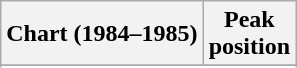<table class="wikitable sortable plainrowheaders">
<tr>
<th scope="col">Chart (1984–1985)</th>
<th scope="col">Peak<br>position</th>
</tr>
<tr>
</tr>
<tr>
</tr>
<tr>
</tr>
<tr>
</tr>
<tr>
</tr>
<tr>
</tr>
<tr>
</tr>
</table>
